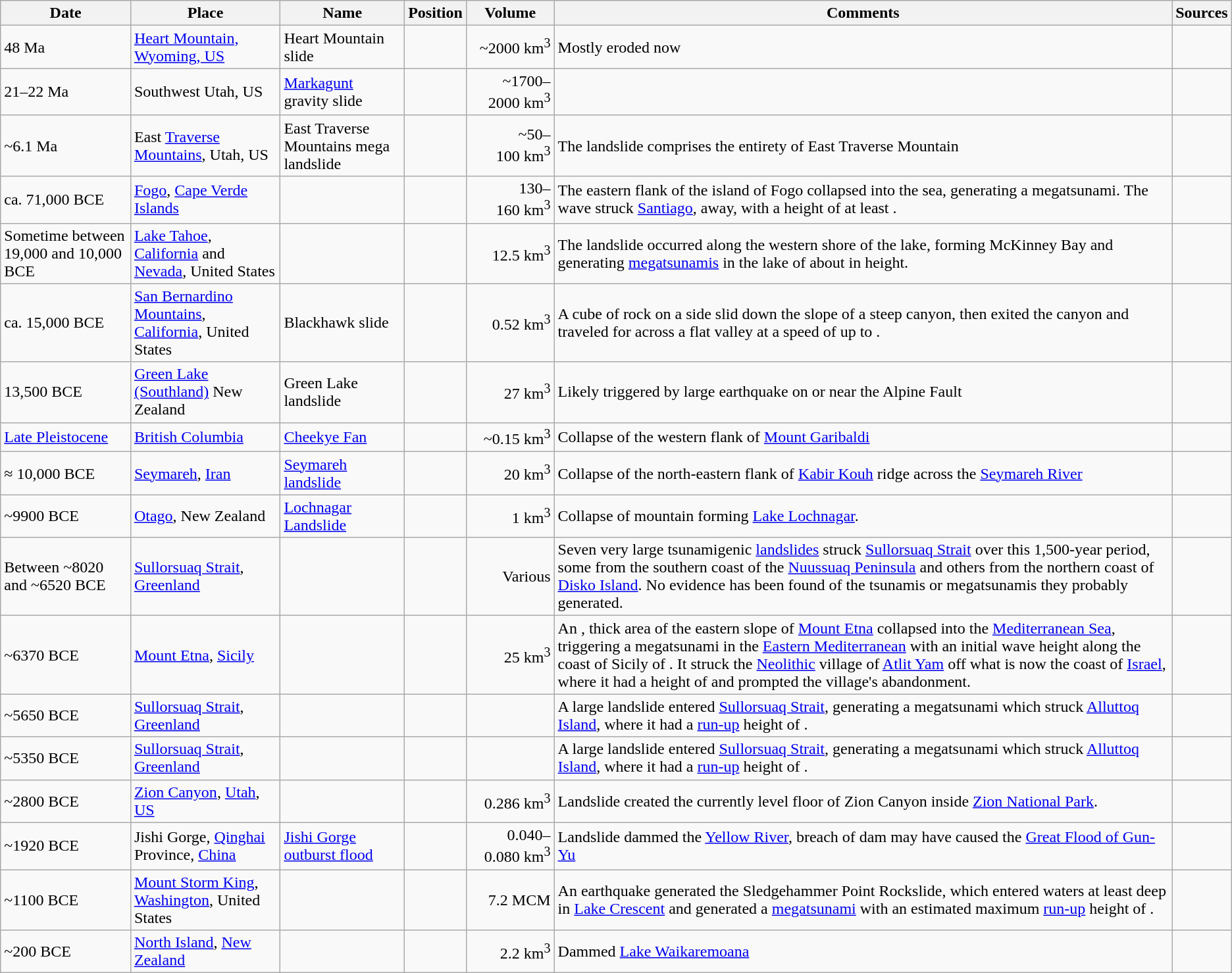<table class="wikitable sortable">
<tr style="background:#ececec;">
<th>Date</th>
<th>Place</th>
<th>Name</th>
<th>Position</th>
<th>Volume</th>
<th>Comments</th>
<th>Sources</th>
</tr>
<tr>
<td>48 Ma</td>
<td><a href='#'>Heart Mountain, Wyoming, US</a></td>
<td>Heart Mountain slide</td>
<td></td>
<td align="right">~2000 km<sup>3</sup></td>
<td>Mostly eroded now</td>
<td align="right"></td>
</tr>
<tr>
<td>21–22 Ma</td>
<td>Southwest Utah, US</td>
<td><a href='#'>Markagunt</a> gravity slide</td>
<td></td>
<td align="right">~1700–2000 km<sup>3</sup></td>
<td></td>
<td align="right"></td>
</tr>
<tr>
<td>~6.1 Ma</td>
<td>East <a href='#'>Traverse Mountains</a>, Utah, US</td>
<td>East Traverse Mountains mega landslide</td>
<td></td>
<td align="right">~50–100 km<sup>3</sup></td>
<td>The landslide comprises the entirety of East Traverse Mountain</td>
<td align="right"></td>
</tr>
<tr>
<td>ca. 71,000 BCE</td>
<td><a href='#'>Fogo</a>, <a href='#'>Cape Verde Islands</a></td>
<td></td>
<td></td>
<td align="right">130–160 km<sup>3</sup></td>
<td>The eastern flank of the island of Fogo collapsed into the sea, generating a megatsunami. The wave struck <a href='#'>Santiago</a>,  away, with a height of at least .</td>
<td align="right"></td>
</tr>
<tr>
<td>Sometime between 19,000 and 10,000 BCE</td>
<td><a href='#'>Lake Tahoe</a>, <a href='#'>California</a> and <a href='#'>Nevada</a>, United States</td>
<td></td>
<td></td>
<td style="text-align:right;">12.5 km<sup>3</sup></td>
<td>The landslide occurred along the western shore of the lake, forming McKinney Bay and generating <a href='#'>megatsunamis</a> in the lake of about  in height.</td>
<td style="text-align:right;"></td>
</tr>
<tr>
<td>ca. 15,000 BCE</td>
<td><a href='#'>San Bernardino Mountains</a>, <a href='#'>California</a>, United States</td>
<td>Blackhawk slide</td>
<td></td>
<td style="text-align:right;">0.52 km<sup>3</sup></td>
<td>A cube of rock  on a side slid  down the slope of a steep canyon, then exited the canyon and traveled for  across a flat valley at a speed of up to .</td>
<td style="text-align:right;"></td>
</tr>
<tr>
<td>13,500 BCE</td>
<td><a href='#'>Green Lake (Southland)</a> New Zealand</td>
<td>Green Lake landslide</td>
<td></td>
<td style="text-align:right;">27 km<sup>3</sup></td>
<td>Likely triggered by large earthquake on or near the Alpine Fault</td>
<td style="text-align:right;"></td>
</tr>
<tr>
<td><a href='#'>Late Pleistocene</a></td>
<td><a href='#'>British Columbia</a></td>
<td><a href='#'>Cheekye Fan</a></td>
<td></td>
<td align="right">~0.15 km<sup>3</sup></td>
<td>Collapse of the western flank of <a href='#'>Mount Garibaldi</a></td>
<td align="right"></td>
</tr>
<tr>
<td>≈ 10,000 BCE</td>
<td><a href='#'>Seymareh</a>, <a href='#'>Iran</a></td>
<td><a href='#'>Seymareh landslide</a></td>
<td></td>
<td align="right">20 km<sup>3</sup></td>
<td>Collapse of the north-eastern flank of <a href='#'>Kabir Kouh</a> ridge across the <a href='#'>Seymareh River</a></td>
<td align="right"></td>
</tr>
<tr>
<td>~9900 BCE</td>
<td><a href='#'>Otago</a>, New Zealand</td>
<td><a href='#'>Lochnagar Landslide</a></td>
<td></td>
<td align="right">1 km<sup>3</sup></td>
<td>Collapse of mountain forming <a href='#'>Lake Lochnagar</a>.</td>
<td align="right"></td>
</tr>
<tr>
<td>Between ~8020 and ~6520 BCE</td>
<td><a href='#'>Sullorsuaq Strait</a>, <a href='#'>Greenland</a></td>
<td></td>
<td></td>
<td style="text-align:right;">Various</td>
<td>Seven very large tsunamigenic <a href='#'>landslides</a> struck <a href='#'>Sullorsuaq Strait</a> over this 1,500-year period, some from the southern coast of the <a href='#'>Nuussuaq Peninsula</a> and others from the northern coast of <a href='#'>Disko Island</a>. No evidence has been found of the tsunamis or megatsunamis they probably generated.</td>
<td style="text-align:right;"></td>
</tr>
<tr>
<td>~6370 BCE</td>
<td><a href='#'>Mount Etna</a>, <a href='#'>Sicily</a></td>
<td></td>
<td></td>
<td style="text-align:right;">25 km<sup>3</sup></td>
<td>An ,  thick area of the eastern slope of <a href='#'>Mount Etna</a> collapsed into the <a href='#'>Mediterranean Sea</a>, triggering a megatsunami in the <a href='#'>Eastern Mediterranean</a> with an initial wave height along the coast of Sicily of . It struck the <a href='#'>Neolithic</a> village of <a href='#'>Atlit Yam</a> off what is now the coast of <a href='#'>Israel</a>, where it had a height of  and prompted the village's abandonment.</td>
<td style="text-align:right;"></td>
</tr>
<tr>
<td>~5650 BCE</td>
<td><a href='#'>Sullorsuaq Strait</a>, <a href='#'>Greenland</a></td>
<td></td>
<td></td>
<td style="text-align:right;"></td>
<td>A large landslide entered <a href='#'>Sullorsuaq Strait</a>, generating a megatsunami which struck <a href='#'>Alluttoq Island</a>, where it had a <a href='#'>run-up</a> height of .</td>
<td style="text-align:right;"></td>
</tr>
<tr>
<td>~5350 BCE</td>
<td><a href='#'>Sullorsuaq Strait</a>, <a href='#'>Greenland</a></td>
<td></td>
<td></td>
<td style="text-align:right;"></td>
<td>A large landslide entered <a href='#'>Sullorsuaq Strait</a>, generating a megatsunami which struck <a href='#'>Alluttoq Island</a>, where it had a <a href='#'>run-up</a> height of .</td>
<td style="text-align:right;"></td>
</tr>
<tr>
<td>~2800 BCE</td>
<td><a href='#'>Zion Canyon</a>, <a href='#'>Utah</a>, <a href='#'>US</a></td>
<td></td>
<td></td>
<td style="text-align:right;">0.286 km<sup>3</sup></td>
<td>Landslide created the currently level floor of Zion Canyon inside <a href='#'>Zion National Park</a>.</td>
<td style="text-align:right;"></td>
</tr>
<tr>
<td>~1920 BCE</td>
<td>Jishi Gorge, <a href='#'>Qinghai</a> Province, <a href='#'>China</a></td>
<td><a href='#'>Jishi Gorge outburst flood</a></td>
<td></td>
<td style="text-align:right;">0.040–0.080 km<sup>3</sup></td>
<td>Landslide dammed the <a href='#'>Yellow River</a>, breach of dam may have caused the <a href='#'>Great Flood of Gun-Yu</a></td>
<td style="text-align:right;"></td>
</tr>
<tr>
<td>~1100 BCE</td>
<td><a href='#'>Mount Storm King</a>, <a href='#'>Washington</a>, United States</td>
<td></td>
<td></td>
<td style="text-align:right;">7.2 MCM</td>
<td>An earthquake generated the Sledgehammer Point Rockslide, which entered waters at least  deep in <a href='#'>Lake Crescent</a> and generated a <a href='#'>megatsunami</a> with an estimated maximum <a href='#'>run-up</a> height of .</td>
<td style="text-align:right;"></td>
</tr>
<tr>
<td>~200 BCE</td>
<td><a href='#'>North Island</a>, <a href='#'>New Zealand</a></td>
<td></td>
<td></td>
<td align="right">2.2 km<sup>3</sup></td>
<td>Dammed <a href='#'>Lake Waikaremoana</a></td>
<td align="right"></td>
</tr>
</table>
